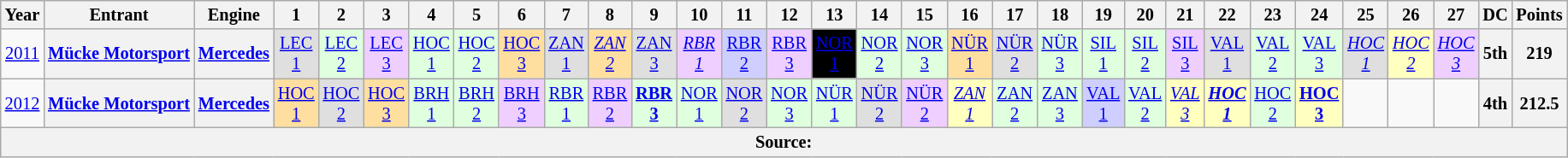<table class="wikitable" style="text-align:center; font-size:85%">
<tr>
<th>Year</th>
<th>Entrant</th>
<th>Engine</th>
<th>1</th>
<th>2</th>
<th>3</th>
<th>4</th>
<th>5</th>
<th>6</th>
<th>7</th>
<th>8</th>
<th>9</th>
<th>10</th>
<th>11</th>
<th>12</th>
<th>13</th>
<th>14</th>
<th>15</th>
<th>16</th>
<th>17</th>
<th>18</th>
<th>19</th>
<th>20</th>
<th>21</th>
<th>22</th>
<th>23</th>
<th>24</th>
<th>25</th>
<th>26</th>
<th>27</th>
<th>DC</th>
<th>Points</th>
</tr>
<tr>
<td><a href='#'>2011</a></td>
<th nowrap><a href='#'>Mücke Motorsport</a></th>
<th nowrap><a href='#'>Mercedes</a></th>
<td style="background:#DFDFDF;"><a href='#'>LEC<br>1</a><br></td>
<td style="background:#DFFFDF;"><a href='#'>LEC<br>2</a><br></td>
<td style="background:#EFCFFF;"><a href='#'>LEC<br>3</a><br></td>
<td style="background:#DFFFDF;"><a href='#'>HOC<br>1</a><br></td>
<td style="background:#DFFFDF;"><a href='#'>HOC<br>2</a><br></td>
<td style="background:#FFDF9F;"><a href='#'>HOC<br>3</a><br></td>
<td style="background:#DFDFDF;"><a href='#'>ZAN<br>1</a><br></td>
<td style="background:#FFDF9F;"><em><a href='#'>ZAN<br>2</a></em><br></td>
<td style="background:#DFDFDF;"><a href='#'>ZAN<br>3</a><br></td>
<td style="background:#EFCFFF;"><em><a href='#'>RBR<br>1</a></em><br></td>
<td style="background:#CFCFFF;"><a href='#'>RBR<br>2</a><br></td>
<td style="background:#EFCFFF;"><a href='#'>RBR<br>3</a><br></td>
<td style="background:#000000; color:white"><a href='#'><span>NOR<br>1</span></a><br></td>
<td style="background:#DFFFDF;"><a href='#'>NOR<br>2</a><br></td>
<td style="background:#DFFFDF;"><a href='#'>NOR<br>3</a><br></td>
<td style="background:#FFDF9F;"><a href='#'>NÜR<br>1</a><br></td>
<td style="background:#DFDFDF;"><a href='#'>NÜR<br>2</a><br></td>
<td style="background:#DFFFDF;"><a href='#'>NÜR<br>3</a><br></td>
<td style="background:#DFFFDF;"><a href='#'>SIL<br>1</a><br></td>
<td style="background:#DFFFDF;"><a href='#'>SIL<br>2</a><br></td>
<td style="background:#EFCFFF;"><a href='#'>SIL<br>3</a><br></td>
<td style="background:#DFDFDF;"><a href='#'>VAL<br>1</a><br></td>
<td style="background:#DFFFDF;"><a href='#'>VAL<br>2</a><br></td>
<td style="background:#DFFFDF;"><a href='#'>VAL<br>3</a><br></td>
<td style="background:#DFDFDF;"><em><a href='#'>HOC<br>1</a></em><br></td>
<td style="background:#FFFFBF;"><em><a href='#'>HOC<br>2</a></em><br></td>
<td style="background:#EFCFFF;"><em><a href='#'>HOC<br>3</a></em><br></td>
<th>5th</th>
<th>219</th>
</tr>
<tr>
<td><a href='#'>2012</a></td>
<th nowrap><a href='#'>Mücke Motorsport</a></th>
<th nowrap><a href='#'>Mercedes</a></th>
<td style="background:#FFDF9F;"><a href='#'>HOC<br>1</a><br></td>
<td style="background:#DFDFDF;"><a href='#'>HOC<br>2</a><br></td>
<td style="background:#FFDF9F;"><a href='#'>HOC<br>3</a><br></td>
<td style="background:#DFFFDF;"><a href='#'>BRH<br>1</a><br></td>
<td style="background:#DFFFDF;"><a href='#'>BRH<br>2</a><br></td>
<td style="background:#EFCFFF;"><a href='#'>BRH<br>3</a><br></td>
<td style="background:#DFFFDF;"><a href='#'>RBR<br>1</a><br></td>
<td style="background:#EFCFFF;"><a href='#'>RBR<br>2</a><br></td>
<td style="background:#DFFFDF;"><strong><a href='#'>RBR<br>3</a></strong><br></td>
<td style="background:#DFFFDF;"><a href='#'>NOR<br>1</a><br></td>
<td style="background:#DFDFDF;"><a href='#'>NOR<br>2</a><br></td>
<td style="background:#DFFFDF;"><a href='#'>NOR<br>3</a><br></td>
<td style="background:#DFFFDF;"><a href='#'>NÜR<br>1</a><br></td>
<td style="background:#DFDFDF;"><a href='#'>NÜR<br>2</a><br></td>
<td style="background:#EFCFFF;"><a href='#'>NÜR<br>2</a><br></td>
<td style="background:#FFFFBF;"><em><a href='#'>ZAN<br>1</a></em><br></td>
<td style="background:#DFFFDF;"><a href='#'>ZAN<br>2</a><br></td>
<td style="background:#DFFFDF;"><a href='#'>ZAN<br>3</a><br></td>
<td style="background:#CFCFFF;"><a href='#'>VAL<br>1</a><br></td>
<td style="background:#DFFFDF;"><a href='#'>VAL<br>2</a><br></td>
<td style="background:#FFFFBF;"><em><a href='#'>VAL<br>3</a></em><br></td>
<td style="background:#FFFFBF;"><strong><em><a href='#'>HOC<br>1</a></em></strong><br></td>
<td style="background:#DFFFDF;"><a href='#'>HOC<br>2</a><br></td>
<td style="background:#FFFFBF;"><strong><a href='#'>HOC<br>3</a></strong><br></td>
<td></td>
<td></td>
<td></td>
<th>4th</th>
<th>212.5</th>
</tr>
<tr>
<th colspan="32">Source:</th>
</tr>
</table>
